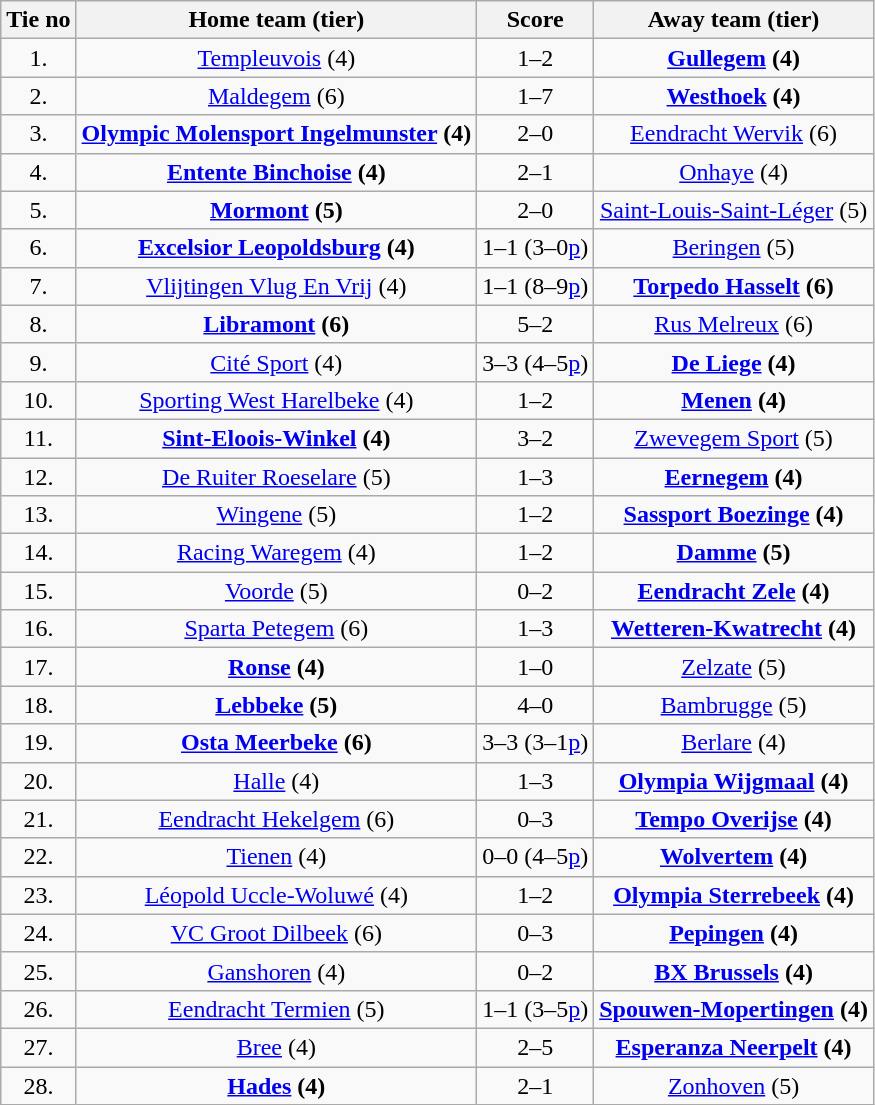<table class="wikitable" style="text-align: center">
<tr>
<th>Tie no</th>
<th>Home team (tier)</th>
<th>Score</th>
<th>Away team (tier)</th>
</tr>
<tr>
<td>1.</td>
<td><a href='#'>Templeuvois</a> (4)</td>
<td>1–2</td>
<td><strong><a href='#'>Gullegem</a> (4)</strong></td>
</tr>
<tr>
<td>2.</td>
<td><a href='#'>Maldegem</a> (6)</td>
<td>1–7</td>
<td><strong><a href='#'>Westhoek</a> (4)</strong></td>
</tr>
<tr>
<td>3.</td>
<td><strong><a href='#'>Olympic Molensport Ingelmunster</a> (4)</strong></td>
<td>2–0</td>
<td><a href='#'>Eendracht Wervik</a> (6)</td>
</tr>
<tr>
<td>4.</td>
<td><strong><a href='#'>Entente Binchoise</a> (4)</strong></td>
<td>2–1</td>
<td><a href='#'>Onhaye</a> (4)</td>
</tr>
<tr>
<td>5.</td>
<td><strong><a href='#'>Mormont</a> (5)</strong></td>
<td>2–0</td>
<td><a href='#'>Saint-Louis-Saint-Léger</a> (5)</td>
</tr>
<tr>
<td>6.</td>
<td><strong><a href='#'>Excelsior Leopoldsburg</a> (4)</strong></td>
<td>1–1 (3–0<a href='#'>p</a>)</td>
<td><a href='#'>Beringen</a> (5)</td>
</tr>
<tr>
<td>7.</td>
<td><a href='#'>Vlijtingen Vlug En Vrij</a> (4)</td>
<td>1–1 (8–9<a href='#'>p</a>)</td>
<td><strong><a href='#'>Torpedo Hasselt</a> (6)</strong></td>
</tr>
<tr>
<td>8.</td>
<td><strong><a href='#'>Libramont</a> (6)</strong></td>
<td>5–2</td>
<td><a href='#'>Rus Melreux</a> (6)</td>
</tr>
<tr>
<td>9.</td>
<td><a href='#'>Cité Sport</a> (4)</td>
<td>3–3 (4–5<a href='#'>p</a>)</td>
<td><strong><a href='#'>De Liege</a> (4)</strong></td>
</tr>
<tr>
<td>10.</td>
<td><a href='#'>Sporting West Harelbeke</a> (4)</td>
<td>1–2</td>
<td><strong><a href='#'>Menen</a> (4)</strong></td>
</tr>
<tr>
<td>11.</td>
<td><strong><a href='#'>Sint-Eloois-Winkel</a> (4)</strong></td>
<td>3–2</td>
<td><a href='#'>Zwevegem Sport</a> (5)</td>
</tr>
<tr>
<td>12.</td>
<td><a href='#'>De Ruiter Roeselare</a> (5)</td>
<td>1–3</td>
<td><strong><a href='#'>Eernegem</a> (4)</strong></td>
</tr>
<tr>
<td>13.</td>
<td><a href='#'>Wingene</a> (5)</td>
<td>1–2</td>
<td><strong><a href='#'>Sassport Boezinge</a> (4)</strong></td>
</tr>
<tr>
<td>14.</td>
<td><a href='#'>Racing Waregem</a> (4)</td>
<td>1–2</td>
<td><strong><a href='#'>Damme</a> (5)</strong></td>
</tr>
<tr>
<td>15.</td>
<td><a href='#'>Voorde</a> (5)</td>
<td>0–2</td>
<td><strong><a href='#'>Eendracht Zele</a> (4)</strong></td>
</tr>
<tr>
<td>16.</td>
<td><a href='#'>Sparta Petegem</a> (6)</td>
<td>1–3</td>
<td><strong><a href='#'>Wetteren-Kwatrecht</a> (4)</strong></td>
</tr>
<tr>
<td>17.</td>
<td><strong><a href='#'>Ronse</a> (4)</strong></td>
<td>1–0</td>
<td><a href='#'>Zelzate</a> (5)</td>
</tr>
<tr>
<td>18.</td>
<td><strong><a href='#'>Lebbeke</a> (5)</strong></td>
<td>4–0</td>
<td><a href='#'>Bambrugge</a> (5)</td>
</tr>
<tr>
<td>19.</td>
<td><strong><a href='#'>Osta Meerbeke</a> (6)</strong></td>
<td>3–3 (3–1<a href='#'>p</a>)</td>
<td><a href='#'>Berlare</a> (4)</td>
</tr>
<tr>
<td>20.</td>
<td><a href='#'>Halle</a> (4)</td>
<td>1–3</td>
<td><strong><a href='#'>Olympia Wijgmaal</a> (4)</strong></td>
</tr>
<tr>
<td>21.</td>
<td><a href='#'>Eendracht Hekelgem</a> (6)</td>
<td>0–3</td>
<td><strong><a href='#'>Tempo Overijse</a> (4)</strong></td>
</tr>
<tr>
<td>22.</td>
<td><a href='#'>Tienen</a> (4)</td>
<td>0–0 (4–5<a href='#'>p</a>)</td>
<td><strong><a href='#'>Wolvertem</a> (4)</strong></td>
</tr>
<tr>
<td>23.</td>
<td><a href='#'>Léopold Uccle-Woluwé</a> (4)</td>
<td>1–2</td>
<td><strong><a href='#'>Olympia Sterrebeek</a> (4)</strong></td>
</tr>
<tr>
<td>24.</td>
<td><a href='#'>VC Groot Dilbeek</a> (6)</td>
<td>0–3</td>
<td><strong><a href='#'>Pepingen</a> (4)</strong></td>
</tr>
<tr>
<td>25.</td>
<td><a href='#'>Ganshoren</a> (4)</td>
<td>0–2</td>
<td><strong><a href='#'>BX Brussels</a> (4)</strong></td>
</tr>
<tr>
<td>26.</td>
<td><a href='#'>Eendracht Termien</a> (5)</td>
<td>1–1 (3–5<a href='#'>p</a>)</td>
<td><strong><a href='#'>Spouwen-Mopertingen</a> (4)</strong></td>
</tr>
<tr>
<td>27.</td>
<td><a href='#'>Bree</a> (4)</td>
<td>2–5</td>
<td><strong><a href='#'>Esperanza Neerpelt</a> (4)</strong></td>
</tr>
<tr>
<td>28.</td>
<td><strong><a href='#'>Hades</a> (4)</strong></td>
<td>2–1</td>
<td><a href='#'>Zonhoven</a> (5)</td>
</tr>
</table>
